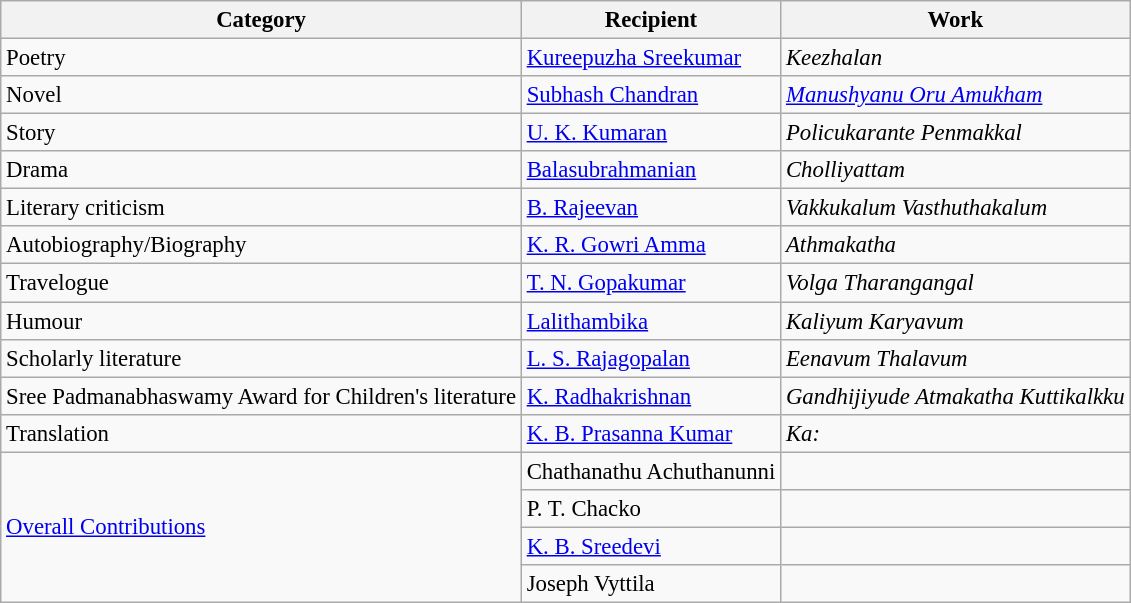<table class="wikitable" style="font-size:95%;">
<tr>
<th>Category</th>
<th>Recipient</th>
<th>Work</th>
</tr>
<tr>
<td>Poetry</td>
<td><a href='#'>Kureepuzha Sreekumar</a></td>
<td><em>Keezhalan</em></td>
</tr>
<tr>
<td>Novel</td>
<td><a href='#'>Subhash Chandran</a></td>
<td><em><a href='#'>Manushyanu Oru Amukham</a></em></td>
</tr>
<tr>
<td>Story</td>
<td><a href='#'>U. K. Kumaran</a></td>
<td><em>Policukarante Penmakkal</em></td>
</tr>
<tr>
<td>Drama</td>
<td><a href='#'>Balasubrahmanian</a></td>
<td><em>Cholliyattam</em></td>
</tr>
<tr>
<td>Literary criticism</td>
<td><a href='#'>B. Rajeevan</a></td>
<td><em>Vakkukalum Vasthuthakalum</em></td>
</tr>
<tr>
<td>Autobiography/Biography</td>
<td><a href='#'>K. R. Gowri Amma</a></td>
<td><em>Athmakatha</em></td>
</tr>
<tr>
<td>Travelogue</td>
<td><a href='#'>T. N. Gopakumar</a></td>
<td><em>Volga Tharangangal</em></td>
</tr>
<tr>
<td>Humour</td>
<td><a href='#'>Lalithambika</a></td>
<td><em>Kaliyum Karyavum</em></td>
</tr>
<tr>
<td>Scholarly literature</td>
<td><a href='#'>L. S. Rajagopalan</a></td>
<td><em>Eenavum Thalavum</em></td>
</tr>
<tr>
<td>Sree Padmanabhaswamy Award for Children's literature</td>
<td><a href='#'>K. Radhakrishnan</a></td>
<td><em>Gandhijiyude Atmakatha Kuttikalkku</em></td>
</tr>
<tr>
<td>Translation</td>
<td><a href='#'>K. B. Prasanna Kumar</a></td>
<td><em>Ka:</em></td>
</tr>
<tr>
<td rowspan="4"><a href='#'>Overall Contributions</a></td>
<td>Chathanathu Achuthanunni</td>
<td></td>
</tr>
<tr>
<td>P. T. Chacko</td>
<td></td>
</tr>
<tr>
<td><a href='#'>K. B. Sreedevi</a></td>
<td></td>
</tr>
<tr>
<td>Joseph Vyttila</td>
<td></td>
</tr>
</table>
